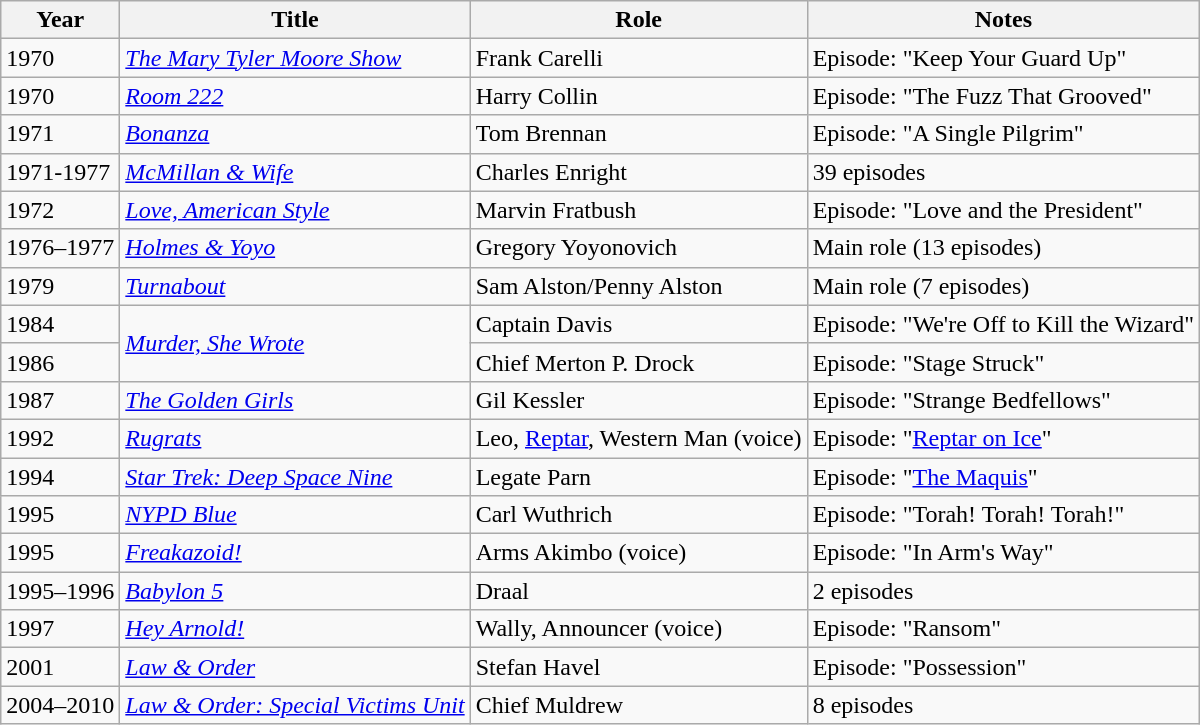<table class="wikitable sortable">
<tr>
<th>Year</th>
<th>Title</th>
<th>Role</th>
<th>Notes</th>
</tr>
<tr>
<td>1970</td>
<td><em><a href='#'>The Mary Tyler Moore Show</a></em></td>
<td>Frank Carelli</td>
<td>Episode: "Keep Your Guard Up"</td>
</tr>
<tr>
<td>1970</td>
<td><em><a href='#'>Room 222</a></em></td>
<td>Harry Collin</td>
<td>Episode: "The Fuzz That Grooved"</td>
</tr>
<tr>
<td>1971</td>
<td><em><a href='#'>Bonanza</a></em></td>
<td>Tom Brennan</td>
<td>Episode: "A Single Pilgrim"</td>
</tr>
<tr>
<td>1971-1977</td>
<td><em><a href='#'>McMillan & Wife</a></em></td>
<td>Charles Enright</td>
<td>39 episodes</td>
</tr>
<tr>
<td>1972</td>
<td><em><a href='#'>Love, American Style</a></em></td>
<td>Marvin Fratbush</td>
<td>Episode: "Love and the President"</td>
</tr>
<tr>
<td>1976–1977</td>
<td><em><a href='#'>Holmes & Yoyo</a></em></td>
<td>Gregory Yoyonovich</td>
<td>Main role (13 episodes)</td>
</tr>
<tr>
<td>1979</td>
<td><em><a href='#'>Turnabout</a></em></td>
<td>Sam Alston/Penny Alston</td>
<td>Main role (7 episodes)</td>
</tr>
<tr>
<td>1984</td>
<td rowspan="2"><em><a href='#'>Murder, She Wrote</a></em></td>
<td>Captain Davis</td>
<td>Episode: "We're Off to Kill the Wizard"</td>
</tr>
<tr>
<td>1986</td>
<td>Chief Merton P. Drock</td>
<td>Episode: "Stage Struck"</td>
</tr>
<tr>
<td>1987</td>
<td><em><a href='#'>The Golden Girls</a></em></td>
<td>Gil Kessler</td>
<td>Episode: "Strange Bedfellows"</td>
</tr>
<tr>
<td>1992</td>
<td><em><a href='#'>Rugrats</a></em></td>
<td>Leo, <a href='#'>Reptar</a>, Western Man (voice)</td>
<td>Episode: "<a href='#'>Reptar on Ice</a>"</td>
</tr>
<tr>
<td>1994</td>
<td><em><a href='#'>Star Trek: Deep Space Nine</a></em></td>
<td>Legate Parn</td>
<td>Episode: "<a href='#'>The Maquis</a>"</td>
</tr>
<tr>
<td>1995</td>
<td><em><a href='#'>NYPD Blue</a></em></td>
<td>Carl Wuthrich</td>
<td>Episode: "Torah! Torah! Torah!"</td>
</tr>
<tr>
<td>1995</td>
<td><em><a href='#'>Freakazoid!</a></em></td>
<td>Arms Akimbo (voice)</td>
<td>Episode: "In Arm's Way"</td>
</tr>
<tr>
<td>1995–1996</td>
<td><em><a href='#'>Babylon 5</a></em></td>
<td>Draal</td>
<td>2 episodes</td>
</tr>
<tr>
<td>1997</td>
<td><em><a href='#'>Hey Arnold!</a></em></td>
<td>Wally, Announcer (voice)</td>
<td>Episode: "Ransom"</td>
</tr>
<tr>
<td>2001</td>
<td><em><a href='#'>Law & Order</a></em></td>
<td>Stefan Havel</td>
<td>Episode: "Possession"</td>
</tr>
<tr>
<td>2004–2010</td>
<td><em><a href='#'>Law & Order: Special Victims Unit</a></em></td>
<td>Chief Muldrew</td>
<td>8 episodes</td>
</tr>
</table>
